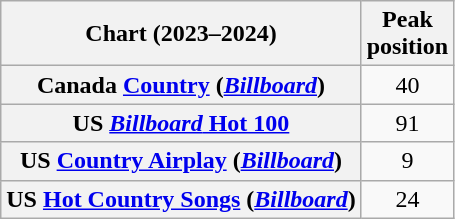<table class="wikitable sortable plainrowheaders" style="text-align:center">
<tr>
<th scope="col">Chart (2023–2024)</th>
<th scope="col">Peak<br>position</th>
</tr>
<tr>
<th scope="row">Canada <a href='#'>Country</a> (<em><a href='#'>Billboard</a></em>)</th>
<td>40</td>
</tr>
<tr>
<th scope="row">US <a href='#'><em>Billboard</em> Hot 100</a></th>
<td>91</td>
</tr>
<tr>
<th scope="row">US <a href='#'>Country Airplay</a> (<em><a href='#'>Billboard</a></em>)</th>
<td>9</td>
</tr>
<tr>
<th scope="row">US <a href='#'>Hot Country Songs</a> (<em><a href='#'>Billboard</a></em>)</th>
<td>24</td>
</tr>
</table>
